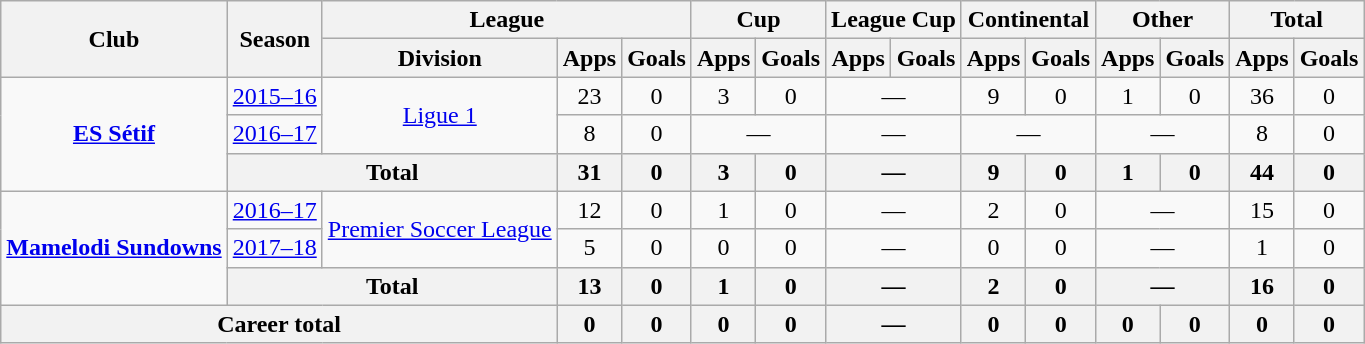<table class="wikitable" style="text-align: center">
<tr>
<th rowspan="2">Club</th>
<th rowspan="2">Season</th>
<th colspan="3">League</th>
<th colspan="2">Cup</th>
<th colspan="2">League Cup</th>
<th colspan="2">Continental</th>
<th colspan="2">Other</th>
<th colspan="2">Total</th>
</tr>
<tr>
<th>Division</th>
<th>Apps</th>
<th>Goals</th>
<th>Apps</th>
<th>Goals</th>
<th>Apps</th>
<th>Goals</th>
<th>Apps</th>
<th>Goals</th>
<th>Apps</th>
<th>Goals</th>
<th>Apps</th>
<th>Goals</th>
</tr>
<tr>
<td rowspan="3" valign="center"><strong><a href='#'>ES Sétif</a></strong></td>
<td><a href='#'>2015–16</a></td>
<td rowspan=2><a href='#'>Ligue 1</a></td>
<td>23</td>
<td>0</td>
<td>3</td>
<td>0</td>
<td colspan=2>—</td>
<td>9</td>
<td>0</td>
<td>1</td>
<td>0</td>
<td>36</td>
<td>0</td>
</tr>
<tr>
<td><a href='#'>2016–17</a></td>
<td>8</td>
<td>0</td>
<td colspan=2>—</td>
<td colspan=2>—</td>
<td colspan=2>—</td>
<td colspan=2>—</td>
<td>8</td>
<td>0</td>
</tr>
<tr>
<th colspan="2">Total</th>
<th>31</th>
<th>0</th>
<th>3</th>
<th>0</th>
<th colspan=2>—</th>
<th>9</th>
<th>0</th>
<th>1</th>
<th>0</th>
<th>44</th>
<th>0</th>
</tr>
<tr>
<td rowspan="3" valign="center"><strong><a href='#'>Mamelodi Sundowns</a></strong></td>
<td><a href='#'>2016–17</a></td>
<td rowspan=2><a href='#'>Premier Soccer League</a></td>
<td>12</td>
<td>0</td>
<td>1</td>
<td>0</td>
<td colspan=2>—</td>
<td>2</td>
<td>0</td>
<td colspan=2>—</td>
<td>15</td>
<td>0</td>
</tr>
<tr>
<td><a href='#'>2017–18</a></td>
<td>5</td>
<td>0</td>
<td>0</td>
<td>0</td>
<td colspan=2>—</td>
<td>0</td>
<td>0</td>
<td colspan=2>—</td>
<td>1</td>
<td>0</td>
</tr>
<tr>
<th colspan="2">Total</th>
<th>13</th>
<th>0</th>
<th>1</th>
<th>0</th>
<th colspan=2>—</th>
<th>2</th>
<th>0</th>
<th colspan=2>—</th>
<th>16</th>
<th>0</th>
</tr>
<tr>
<th colspan="3">Career total</th>
<th>0</th>
<th>0</th>
<th>0</th>
<th>0</th>
<th colspan=2>—</th>
<th>0</th>
<th>0</th>
<th>0</th>
<th>0</th>
<th>0</th>
<th>0</th>
</tr>
</table>
